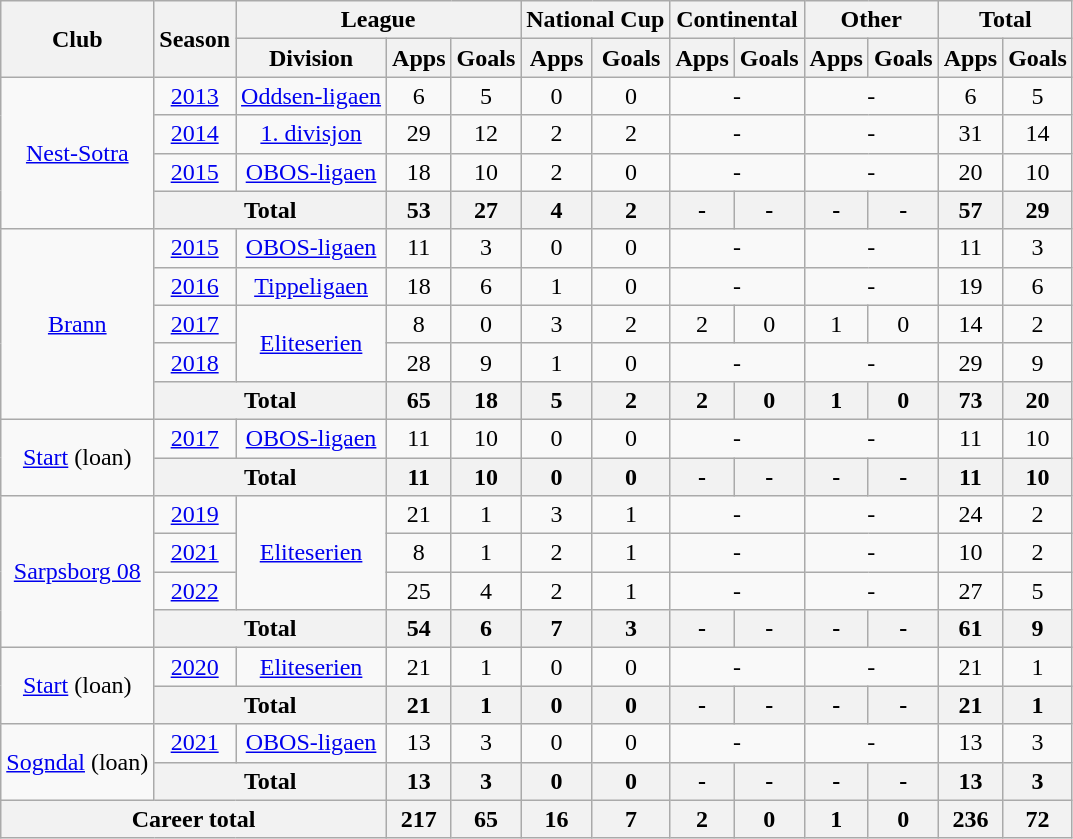<table class="wikitable" style="text-align: center;">
<tr>
<th rowspan="2">Club</th>
<th rowspan="2">Season</th>
<th colspan="3">League</th>
<th colspan="2">National Cup</th>
<th colspan="2">Continental</th>
<th colspan="2">Other</th>
<th colspan="2">Total</th>
</tr>
<tr>
<th>Division</th>
<th>Apps</th>
<th>Goals</th>
<th>Apps</th>
<th>Goals</th>
<th>Apps</th>
<th>Goals</th>
<th>Apps</th>
<th>Goals</th>
<th>Apps</th>
<th>Goals</th>
</tr>
<tr>
<td rowspan="4"><a href='#'>Nest-Sotra</a></td>
<td><a href='#'>2013</a></td>
<td rowspan="1"><a href='#'>Oddsen-ligaen</a></td>
<td>6</td>
<td>5</td>
<td>0</td>
<td>0</td>
<td colspan="2">-</td>
<td colspan="2">-</td>
<td>6</td>
<td>5</td>
</tr>
<tr>
<td><a href='#'>2014</a></td>
<td rowspan="1"><a href='#'>1. divisjon</a></td>
<td>29</td>
<td>12</td>
<td>2</td>
<td>2</td>
<td colspan="2">-</td>
<td colspan="2">-</td>
<td>31</td>
<td>14</td>
</tr>
<tr>
<td><a href='#'>2015</a></td>
<td rowspan="1"><a href='#'>OBOS-ligaen</a></td>
<td>18</td>
<td>10</td>
<td>2</td>
<td>0</td>
<td colspan="2">-</td>
<td colspan="2">-</td>
<td>20</td>
<td>10</td>
</tr>
<tr>
<th colspan="2">Total</th>
<th>53</th>
<th>27</th>
<th>4</th>
<th>2</th>
<th>-</th>
<th>-</th>
<th>-</th>
<th>-</th>
<th>57</th>
<th>29</th>
</tr>
<tr>
<td rowspan="5"><a href='#'>Brann</a></td>
<td><a href='#'>2015</a></td>
<td rowspan="1"><a href='#'>OBOS-ligaen</a></td>
<td>11</td>
<td>3</td>
<td>0</td>
<td>0</td>
<td colspan="2">-</td>
<td colspan="2">-</td>
<td>11</td>
<td>3</td>
</tr>
<tr>
<td><a href='#'>2016</a></td>
<td rowspan="1"><a href='#'>Tippeligaen</a></td>
<td>18</td>
<td>6</td>
<td>1</td>
<td>0</td>
<td colspan="2">-</td>
<td colspan="2">-</td>
<td>19</td>
<td>6</td>
</tr>
<tr>
<td><a href='#'>2017</a></td>
<td rowspan="2"><a href='#'>Eliteserien</a></td>
<td>8</td>
<td>0</td>
<td>3</td>
<td>2</td>
<td>2</td>
<td>0</td>
<td>1</td>
<td>0</td>
<td>14</td>
<td>2</td>
</tr>
<tr>
<td><a href='#'>2018</a></td>
<td>28</td>
<td>9</td>
<td>1</td>
<td>0</td>
<td colspan="2">-</td>
<td colspan="2">-</td>
<td>29</td>
<td>9</td>
</tr>
<tr>
<th colspan="2">Total</th>
<th>65</th>
<th>18</th>
<th>5</th>
<th>2</th>
<th>2</th>
<th>0</th>
<th>1</th>
<th>0</th>
<th>73</th>
<th>20</th>
</tr>
<tr>
<td rowspan="2"><a href='#'>Start</a> (loan)</td>
<td><a href='#'>2017</a></td>
<td rowspan="1"><a href='#'>OBOS-ligaen</a></td>
<td>11</td>
<td>10</td>
<td>0</td>
<td>0</td>
<td colspan="2">-</td>
<td colspan="2">-</td>
<td>11</td>
<td>10</td>
</tr>
<tr>
<th colspan="2">Total</th>
<th>11</th>
<th>10</th>
<th>0</th>
<th>0</th>
<th>-</th>
<th>-</th>
<th>-</th>
<th>-</th>
<th>11</th>
<th>10</th>
</tr>
<tr>
<td rowspan="4"><a href='#'>Sarpsborg 08</a></td>
<td><a href='#'>2019</a></td>
<td rowspan="3"><a href='#'>Eliteserien</a></td>
<td>21</td>
<td>1</td>
<td>3</td>
<td>1</td>
<td colspan="2">-</td>
<td colspan="2">-</td>
<td>24</td>
<td>2</td>
</tr>
<tr>
<td><a href='#'>2021</a></td>
<td>8</td>
<td>1</td>
<td>2</td>
<td>1</td>
<td colspan="2">-</td>
<td colspan="2">-</td>
<td>10</td>
<td>2</td>
</tr>
<tr>
<td><a href='#'>2022</a></td>
<td>25</td>
<td>4</td>
<td>2</td>
<td>1</td>
<td colspan="2">-</td>
<td colspan="2">-</td>
<td>27</td>
<td>5</td>
</tr>
<tr>
<th colspan="2">Total</th>
<th>54</th>
<th>6</th>
<th>7</th>
<th>3</th>
<th>-</th>
<th>-</th>
<th>-</th>
<th>-</th>
<th>61</th>
<th>9</th>
</tr>
<tr>
<td rowspan="2"><a href='#'>Start</a> (loan)</td>
<td><a href='#'>2020</a></td>
<td rowspan="1"><a href='#'>Eliteserien</a></td>
<td>21</td>
<td>1</td>
<td>0</td>
<td>0</td>
<td colspan="2">-</td>
<td colspan="2">-</td>
<td>21</td>
<td>1</td>
</tr>
<tr>
<th colspan="2">Total</th>
<th>21</th>
<th>1</th>
<th>0</th>
<th>0</th>
<th>-</th>
<th>-</th>
<th>-</th>
<th>-</th>
<th>21</th>
<th>1</th>
</tr>
<tr>
<td rowspan="2"><a href='#'>Sogndal</a> (loan)</td>
<td><a href='#'>2021</a></td>
<td rowspan="1"><a href='#'>OBOS-ligaen</a></td>
<td>13</td>
<td>3</td>
<td>0</td>
<td>0</td>
<td colspan="2">-</td>
<td colspan="2">-</td>
<td>13</td>
<td>3</td>
</tr>
<tr>
<th colspan="2">Total</th>
<th>13</th>
<th>3</th>
<th>0</th>
<th>0</th>
<th>-</th>
<th>-</th>
<th>-</th>
<th>-</th>
<th>13</th>
<th>3</th>
</tr>
<tr>
<th colspan="3">Career total</th>
<th>217</th>
<th>65</th>
<th>16</th>
<th>7</th>
<th>2</th>
<th>0</th>
<th>1</th>
<th>0</th>
<th>236</th>
<th>72</th>
</tr>
</table>
